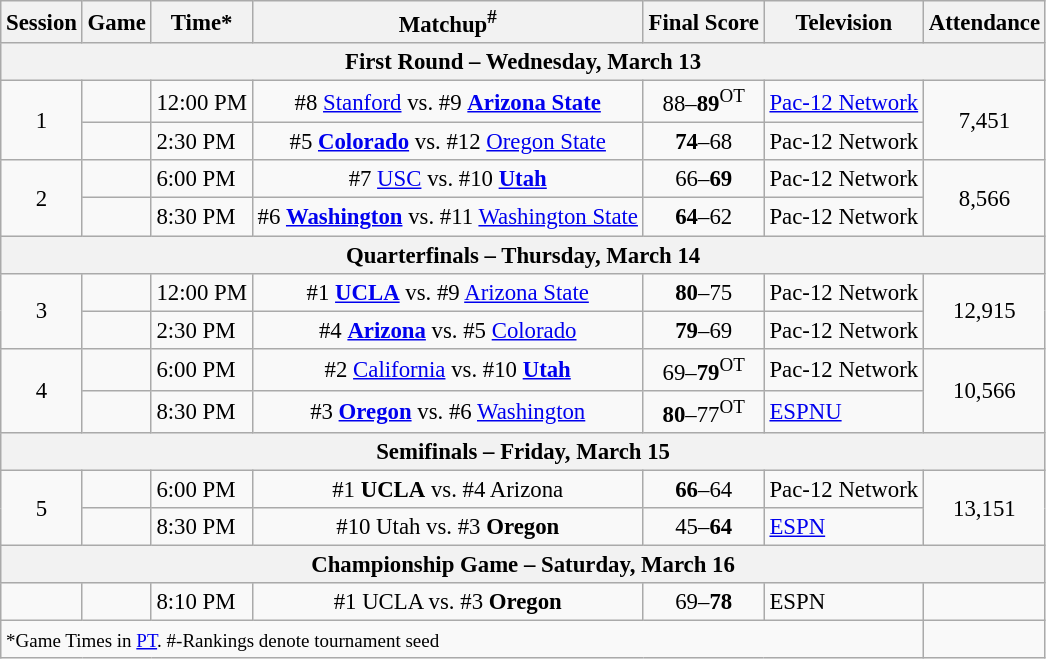<table class="wikitable" style="font-size: 95%">
<tr align="center">
<th>Session</th>
<th>Game</th>
<th>Time*</th>
<th>Matchup<sup>#</sup></th>
<th>Final Score</th>
<th>Television</th>
<th>Attendance</th>
</tr>
<tr>
<th colspan=7>First Round – Wednesday, March 13</th>
</tr>
<tr>
<td rowspan=2 style="text-align:center;">1</td>
<td></td>
<td>12:00 PM</td>
<td align=center>#8 <a href='#'>Stanford</a> vs. #9 <strong><a href='#'>Arizona State</a></strong></td>
<td align=center>88–<strong>89</strong><sup>OT</sup></td>
<td><a href='#'>Pac-12 Network</a></td>
<td rowspan=2 style="text-align:center;">7,451</td>
</tr>
<tr>
<td></td>
<td>2:30 PM</td>
<td align=center>#5 <strong><a href='#'>Colorado</a></strong> vs. #12 <a href='#'>Oregon State</a></td>
<td align=center><strong>74</strong>–68</td>
<td>Pac-12 Network</td>
</tr>
<tr>
<td rowspan=2 style="text-align:center;">2</td>
<td></td>
<td>6:00 PM</td>
<td align=center>#7 <a href='#'>USC</a> vs. #10 <strong><a href='#'>Utah</a></strong></td>
<td align=center>66–<strong>69</strong></td>
<td>Pac-12 Network</td>
<td rowspan=2 style="text-align:center;">8,566</td>
</tr>
<tr>
<td></td>
<td>8:30 PM</td>
<td align=center>#6 <strong><a href='#'>Washington</a></strong> vs. #11 <a href='#'>Washington State</a></td>
<td align=center><strong>64</strong>–62</td>
<td>Pac-12 Network</td>
</tr>
<tr>
<th colspan=7>Quarterfinals – Thursday, March 14</th>
</tr>
<tr>
<td rowspan=2 style="text-align:center;">3</td>
<td></td>
<td>12:00 PM</td>
<td align=center>#1 <strong><a href='#'>UCLA</a></strong> vs. #9 <a href='#'>Arizona State</a></td>
<td align=center><strong>80</strong>–75</td>
<td>Pac-12 Network</td>
<td rowspan=2 style="text-align:center;">12,915</td>
</tr>
<tr>
<td></td>
<td>2:30 PM</td>
<td align=center>#4 <strong><a href='#'>Arizona</a></strong> vs. #5 <a href='#'>Colorado</a></td>
<td align=center><strong>79</strong>–69</td>
<td>Pac-12 Network</td>
</tr>
<tr>
<td rowspan=2 style="text-align:center;">4</td>
<td></td>
<td>6:00 PM</td>
<td align=center>#2 <a href='#'>California</a>  vs. #10 <strong><a href='#'>Utah</a></strong></td>
<td align=center>69–<strong>79</strong><sup>OT</sup></td>
<td>Pac-12 Network</td>
<td rowspan=2 style="text-align:center;">10,566</td>
</tr>
<tr>
<td></td>
<td>8:30 PM</td>
<td align=center>#3 <strong><a href='#'>Oregon</a></strong> vs. #6 <a href='#'>Washington</a></td>
<td align=center><strong>80</strong>–77<sup>OT</sup></td>
<td><a href='#'>ESPNU</a></td>
</tr>
<tr>
<th colspan=7>Semifinals – Friday, March 15</th>
</tr>
<tr>
<td rowspan=2 style="text-align:center;">5</td>
<td></td>
<td>6:00 PM</td>
<td align=center>#1 <strong>UCLA</strong> vs. #4 Arizona</td>
<td align=center><strong>66</strong>–64</td>
<td>Pac-12 Network</td>
<td rowspan=2 style="text-align:center;">13,151</td>
</tr>
<tr>
<td></td>
<td>8:30 PM</td>
<td align=center>#10 Utah vs. #3 <strong>Oregon</strong></td>
<td align=center>45–<strong>64</strong></td>
<td><a href='#'>ESPN</a></td>
</tr>
<tr>
<th colspan=7>Championship Game – Saturday, March 16</th>
</tr>
<tr>
<td></td>
<td></td>
<td>8:10 PM</td>
<td align=center>#1 UCLA vs. #3 <strong>Oregon</strong></td>
<td align=center>69–<strong>78</strong></td>
<td>ESPN</td>
<td></td>
</tr>
<tr>
<td colspan=6><small>*Game Times in <a href='#'>PT</a>. #-Rankings denote tournament seed</small></td>
</tr>
</table>
